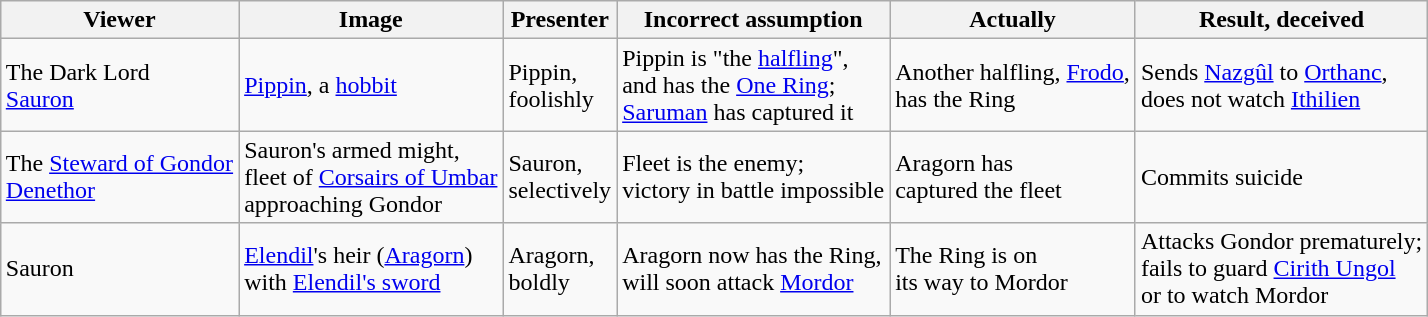<table class="wikitable" style="margin:1em auto;">
<tr>
<th>Viewer</th>
<th>Image</th>
<th>Presenter</th>
<th>Incorrect assumption</th>
<th>Actually</th>
<th>Result, deceived</th>
</tr>
<tr>
<td>The Dark Lord<br><a href='#'>Sauron</a></td>
<td><a href='#'>Pippin</a>, a <a href='#'>hobbit</a></td>
<td>Pippin,<br>foolishly</td>
<td>Pippin is "the <a href='#'>halfling</a>",<br>and has the <a href='#'>One Ring</a>;<br><a href='#'>Saruman</a> has captured it</td>
<td>Another halfling, <a href='#'>Frodo</a>,<br>has the Ring</td>
<td>Sends <a href='#'>Nazgûl</a> to <a href='#'>Orthanc</a>,<br>does not watch <a href='#'>Ithilien</a></td>
</tr>
<tr>
<td>The <a href='#'>Steward of Gondor</a><br><a href='#'>Denethor</a></td>
<td>Sauron's armed might,<br>fleet of <a href='#'>Corsairs of Umbar</a><br>approaching Gondor</td>
<td>Sauron,<br>selectively</td>
<td>Fleet is the enemy;<br>victory in battle impossible</td>
<td>Aragorn has<br>captured the fleet</td>
<td>Commits suicide</td>
</tr>
<tr>
<td>Sauron</td>
<td><a href='#'>Elendil</a>'s heir (<a href='#'>Aragorn</a>)<br>with <a href='#'>Elendil's sword</a></td>
<td>Aragorn,<br>boldly</td>
<td>Aragorn now has the Ring,<br>will soon attack <a href='#'>Mordor</a></td>
<td>The Ring is on<br>its way to Mordor</td>
<td>Attacks Gondor prematurely;<br>fails to guard <a href='#'>Cirith Ungol</a><br> or to watch Mordor</td>
</tr>
</table>
